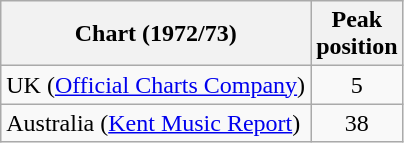<table class="wikitable">
<tr>
<th>Chart (1972/73)</th>
<th>Peak<br>position</th>
</tr>
<tr>
<td>UK (<a href='#'>Official Charts Company</a>)</td>
<td style="text-align:center;">5</td>
</tr>
<tr>
<td>Australia (<a href='#'>Kent Music Report</a>)</td>
<td style="text-align:center;">38</td>
</tr>
</table>
